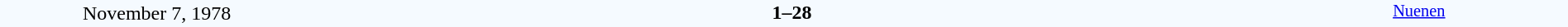<table style="width: 100%; background:#F5FAFF;" cellspacing="0">
<tr>
<td align=center rowspan=3 width=20%>November 7, 1978<br></td>
</tr>
<tr>
<td width=24% align=right></td>
<td align=center width=13%><strong>1–28</strong></td>
<td width=24%></td>
<td style=font-size:85% rowspan=3 valign=top align=center><a href='#'>Nuenen</a></td>
</tr>
<tr style=font-size:85%>
<td align=right></td>
<td align=center></td>
<td></td>
</tr>
</table>
